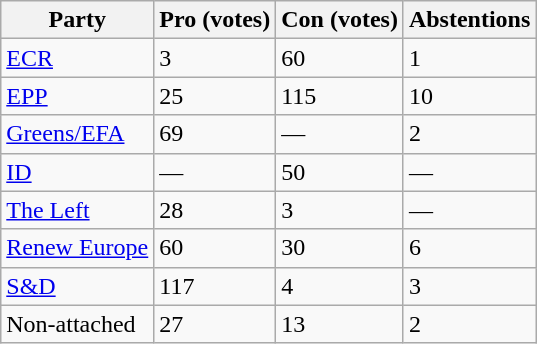<table class="wikitable mw-collapsible">
<tr>
<th>Party</th>
<th class="">Pro (votes)</th>
<th class="">Con (votes)</th>
<th>Abstentions</th>
</tr>
<tr>
<td class=""><a href='#'>ECR</a></td>
<td>3</td>
<td>60</td>
<td>1</td>
</tr>
<tr>
<td class=""><a href='#'>EPP</a></td>
<td>25</td>
<td>115</td>
<td>10</td>
</tr>
<tr>
<td class=""><a href='#'>Greens/EFA</a></td>
<td>69</td>
<td>—</td>
<td>2</td>
</tr>
<tr>
<td class=""><a href='#'>ID</a></td>
<td>—</td>
<td>50</td>
<td>—</td>
</tr>
<tr>
<td class=""><a href='#'>The Left</a></td>
<td>28</td>
<td>3</td>
<td>—</td>
</tr>
<tr>
<td class=""><a href='#'>Renew Europe</a></td>
<td>60</td>
<td>30</td>
<td>6</td>
</tr>
<tr>
<td class=""><a href='#'>S&D</a></td>
<td>117</td>
<td>4</td>
<td>3</td>
</tr>
<tr>
<td class="">Non-attached</td>
<td>27</td>
<td>13</td>
<td>2</td>
</tr>
</table>
